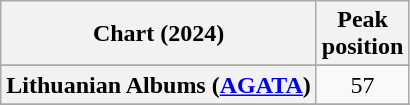<table class="wikitable sortable plainrowheaders" style="text-align:center">
<tr>
<th scope="col">Chart (2024)</th>
<th scope="col">Peak<br>position</th>
</tr>
<tr>
</tr>
<tr>
</tr>
<tr>
</tr>
<tr>
</tr>
<tr>
</tr>
<tr>
</tr>
<tr>
<th scope="row">Lithuanian Albums (<a href='#'>AGATA</a>)</th>
<td>57</td>
</tr>
<tr>
</tr>
<tr>
</tr>
<tr>
</tr>
<tr>
</tr>
<tr>
</tr>
<tr>
</tr>
<tr>
</tr>
<tr>
</tr>
<tr>
</tr>
</table>
